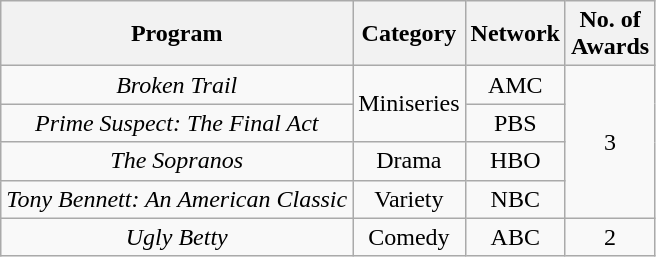<table class="wikitable">
<tr>
<th>Program</th>
<th>Category</th>
<th>Network</th>
<th>No. of<br>Awards</th>
</tr>
<tr style="text-align:center">
<td><em>Broken Trail</em></td>
<td rowspan="2">Miniseries</td>
<td>AMC</td>
<td rowspan="4">3</td>
</tr>
<tr style="text-align:center">
<td><em>Prime Suspect: The Final Act</em></td>
<td>PBS</td>
</tr>
<tr style="text-align:center">
<td><em>The Sopranos</em></td>
<td>Drama</td>
<td>HBO</td>
</tr>
<tr style="text-align:center">
<td><em>Tony Bennett: An American Classic</em></td>
<td>Variety</td>
<td>NBC</td>
</tr>
<tr style="text-align:center">
<td><em>Ugly Betty</em></td>
<td>Comedy</td>
<td>ABC</td>
<td>2</td>
</tr>
</table>
